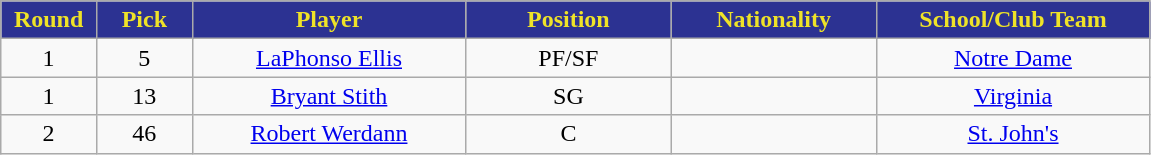<table class="wikitable sortable sortable">
<tr>
<th style="background:#2C3292;color:#EFE328;" width="7%">Round</th>
<th style="background:#2C3292;color:#EFE328;" width="7%">Pick</th>
<th style="background:#2C3292;color:#EFE328;" width="20%">Player</th>
<th style="background:#2C3292;color:#EFE328;" width="15%">Position</th>
<th style="background:#2C3292;color:#EFE328;" width="15%">Nationality</th>
<th style="background:#2C3292;color:#EFE328;" width="20%">School/Club Team</th>
</tr>
<tr style="text-align: center">
<td>1</td>
<td>5</td>
<td><a href='#'>LaPhonso Ellis</a></td>
<td>PF/SF</td>
<td></td>
<td><a href='#'>Notre Dame</a></td>
</tr>
<tr style="text-align: center">
<td>1</td>
<td>13</td>
<td><a href='#'>Bryant Stith</a></td>
<td>SG</td>
<td></td>
<td><a href='#'>Virginia</a></td>
</tr>
<tr style="text-align: center">
<td>2</td>
<td>46</td>
<td><a href='#'>Robert Werdann</a></td>
<td>C</td>
<td></td>
<td><a href='#'>St. John's</a></td>
</tr>
</table>
